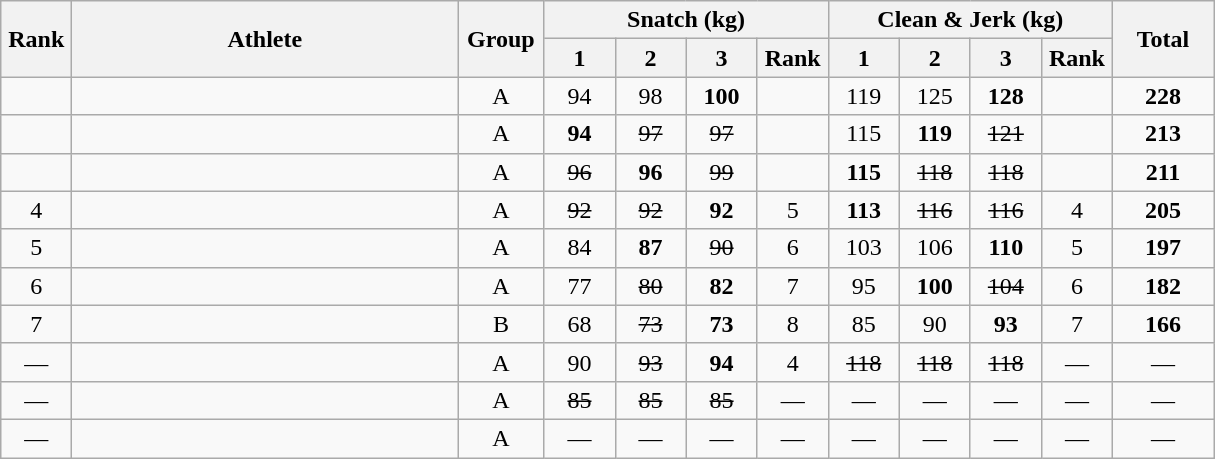<table class = "wikitable" style="text-align:center;">
<tr>
<th rowspan=2 width=40>Rank</th>
<th rowspan=2 width=250>Athlete</th>
<th rowspan=2 width=50>Group</th>
<th colspan=4>Snatch (kg)</th>
<th colspan=4>Clean & Jerk (kg)</th>
<th rowspan=2 width=60>Total</th>
</tr>
<tr>
<th width=40>1</th>
<th width=40>2</th>
<th width=40>3</th>
<th width=40>Rank</th>
<th width=40>1</th>
<th width=40>2</th>
<th width=40>3</th>
<th width=40>Rank</th>
</tr>
<tr>
<td></td>
<td align=left></td>
<td>A</td>
<td>94</td>
<td>98</td>
<td><strong>100</strong></td>
<td></td>
<td>119</td>
<td>125</td>
<td><strong>128</strong></td>
<td></td>
<td><strong>228</strong></td>
</tr>
<tr>
<td></td>
<td align=left></td>
<td>A</td>
<td><strong>94</strong></td>
<td><s>97</s></td>
<td><s>97</s></td>
<td></td>
<td>115</td>
<td><strong>119</strong></td>
<td><s>121</s></td>
<td></td>
<td><strong>213</strong></td>
</tr>
<tr>
<td></td>
<td align=left></td>
<td>A</td>
<td><s>96</s></td>
<td><strong>96</strong></td>
<td><s>99</s></td>
<td></td>
<td><strong>115</strong></td>
<td><s>118</s></td>
<td><s>118</s></td>
<td></td>
<td><strong>211</strong></td>
</tr>
<tr>
<td>4</td>
<td align=left></td>
<td>A</td>
<td><s>92</s></td>
<td><s>92</s></td>
<td><strong>92</strong></td>
<td>5</td>
<td><strong>113</strong></td>
<td><s>116</s></td>
<td><s>116</s></td>
<td>4</td>
<td><strong>205</strong></td>
</tr>
<tr>
<td>5</td>
<td align=left></td>
<td>A</td>
<td>84</td>
<td><strong>87</strong></td>
<td><s>90</s></td>
<td>6</td>
<td>103</td>
<td>106</td>
<td><strong>110</strong></td>
<td>5</td>
<td><strong>197</strong></td>
</tr>
<tr>
<td>6</td>
<td align=left></td>
<td>A</td>
<td>77</td>
<td><s>80</s></td>
<td><strong>82</strong></td>
<td>7</td>
<td>95</td>
<td><strong>100</strong></td>
<td><s>104</s></td>
<td>6</td>
<td><strong>182</strong></td>
</tr>
<tr>
<td>7</td>
<td align=left></td>
<td>B</td>
<td>68</td>
<td><s>73</s></td>
<td><strong>73</strong></td>
<td>8</td>
<td>85</td>
<td>90</td>
<td><strong>93</strong></td>
<td>7</td>
<td><strong>166</strong></td>
</tr>
<tr>
<td>—</td>
<td align=left></td>
<td>A</td>
<td>90</td>
<td><s>93</s></td>
<td><strong>94</strong></td>
<td>4</td>
<td><s>118</s></td>
<td><s>118</s></td>
<td><s>118</s></td>
<td>—</td>
<td>—</td>
</tr>
<tr>
<td>—</td>
<td align=left></td>
<td>A</td>
<td><s>85</s></td>
<td><s>85</s></td>
<td><s>85</s></td>
<td>—</td>
<td>—</td>
<td>—</td>
<td>—</td>
<td>—</td>
<td>—</td>
</tr>
<tr>
<td>—</td>
<td align=left></td>
<td>A</td>
<td>—</td>
<td>—</td>
<td>—</td>
<td>—</td>
<td>—</td>
<td>—</td>
<td>—</td>
<td>—</td>
<td>—</td>
</tr>
</table>
